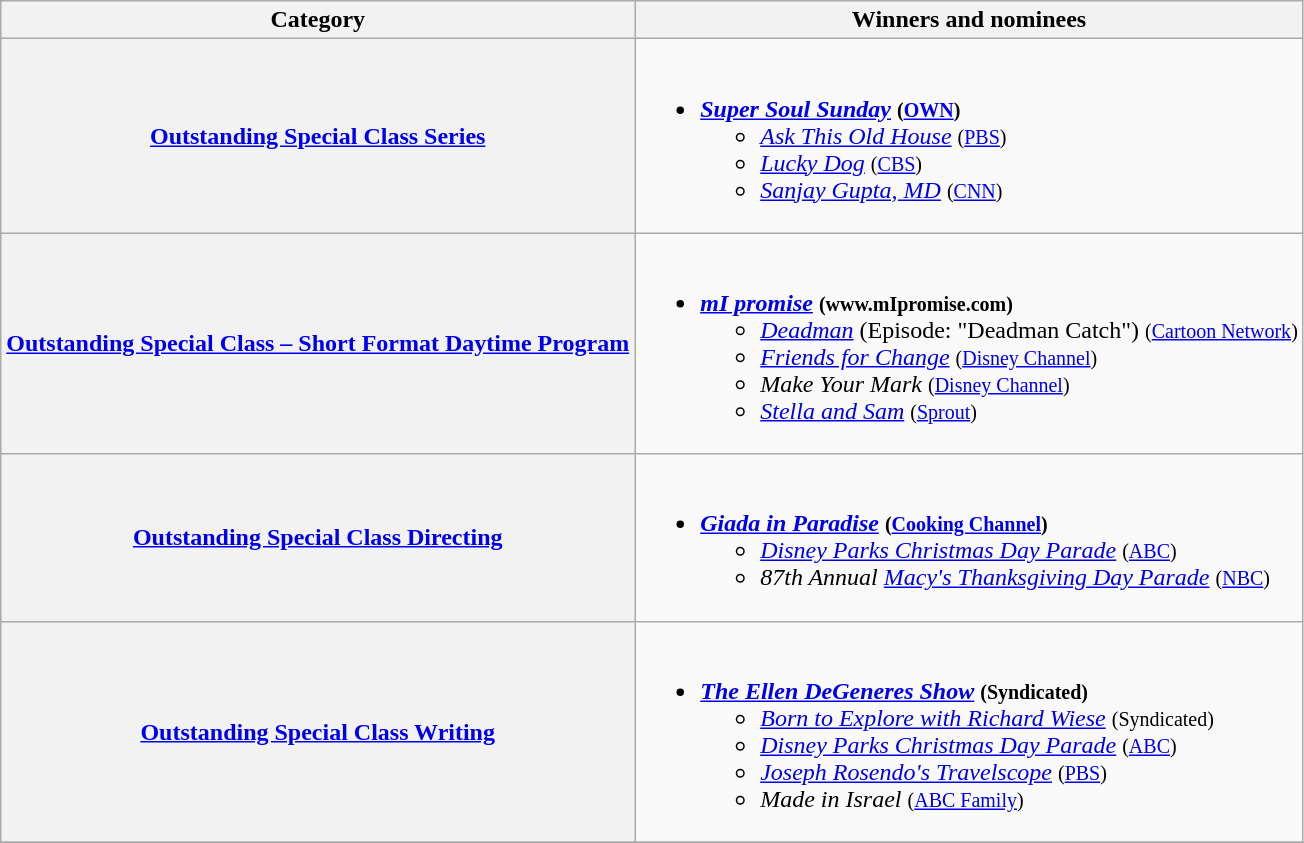<table class="wikitable sortable">
<tr>
<th scope="col">Category</th>
<th scope="col">Winners and nominees</th>
</tr>
<tr>
<th scope="row"><a href='#'>Outstanding Special Class Series</a></th>
<td><br><ul><li><strong><em><a href='#'>Super Soul Sunday</a></em></strong> <small><strong>(<a href='#'>OWN</a>)</strong></small><ul><li><em><a href='#'>Ask This Old House</a></em> <small>(<a href='#'>PBS</a>)</small></li><li><em><a href='#'>Lucky Dog</a></em> <small>(<a href='#'>CBS</a>)</small></li><li><em><a href='#'>Sanjay Gupta, MD</a></em> <small>(<a href='#'>CNN</a>)</small></li></ul></li></ul></td>
</tr>
<tr>
<th scope="row"><a href='#'>Outstanding Special Class – Short Format Daytime Program</a></th>
<td><br><ul><li><strong><em><a href='#'>mI promise</a></em></strong> <small><strong>(www.mIpromise.com)</strong></small><ul><li><em><a href='#'>Deadman</a></em> (Episode: "Deadman Catch") <small>(<a href='#'>Cartoon Network</a>)</small></li><li><em><a href='#'>Friends for Change</a></em> <small>(<a href='#'>Disney Channel</a>)</small></li><li><em>Make Your Mark</em> <small>(<a href='#'>Disney Channel</a>)</small></li><li><em><a href='#'>Stella and Sam</a></em> <small>(<a href='#'>Sprout</a>)</small></li></ul></li></ul></td>
</tr>
<tr>
<th scope="row"><a href='#'>Outstanding Special Class Directing</a></th>
<td><br><ul><li><strong><em><a href='#'>Giada in Paradise</a></em></strong> <small><strong>(<a href='#'>Cooking Channel</a>)</strong></small><ul><li><em><a href='#'>Disney Parks Christmas Day Parade</a></em> <small>(<a href='#'>ABC</a>)</small></li><li><em>87th Annual <a href='#'>Macy's Thanksgiving Day Parade</a></em> <small>(<a href='#'>NBC</a>)</small></li></ul></li></ul></td>
</tr>
<tr>
<th scope="row"><a href='#'>Outstanding Special Class Writing</a></th>
<td><br><ul><li><strong><em><a href='#'>The Ellen DeGeneres Show</a></em></strong> <small><strong>(Syndicated)</strong></small><ul><li><em><a href='#'>Born to Explore with Richard Wiese</a></em> <small>(Syndicated)</small></li><li><em><a href='#'>Disney Parks Christmas Day Parade</a></em> <small>(<a href='#'>ABC</a>)</small></li><li><em><a href='#'>Joseph Rosendo's Travelscope</a></em> <small>(<a href='#'>PBS</a>)</small></li><li><em>Made in Israel</em> <small>(<a href='#'>ABC Family</a>)</small></li></ul></li></ul></td>
</tr>
<tr>
</tr>
</table>
